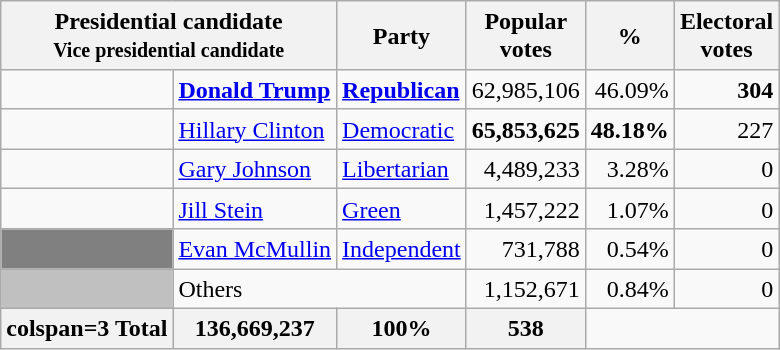<table class="wikitable" style="text-align:right; line-height:1.2">
<tr>
<th colspan=2>Presidential candidate<br><small>Vice presidential candidate</small></th>
<th>Party</th>
<th>Popular<br>votes</th>
<th>%</th>
<th>Electoral<br>votes</th>
</tr>
<tr>
<td style=background-color:></td>
<td align=left><strong><a href='#'>Donald Trump</a><br></strong></td>
<td align=left><strong><a href='#'>Republican</a></strong></td>
<td>62,985,106</td>
<td>46.09%</td>
<td><strong>304</strong></td>
</tr>
<tr>
<td style=background:></td>
<td align=left><a href='#'>Hillary Clinton</a><br></td>
<td align=left><a href='#'>Democratic</a></td>
<td><strong>65,853,625</strong></td>
<td><strong>48.18%</strong></td>
<td>227</td>
</tr>
<tr>
<td style=background:></td>
<td align=left><a href='#'>Gary Johnson</a><br></td>
<td align=left><a href='#'>Libertarian</a></td>
<td>4,489,233</td>
<td>3.28%</td>
<td>0</td>
</tr>
<tr>
<td style=background:></td>
<td align=left><a href='#'>Jill Stein</a><br></td>
<td align=left><a href='#'>Green</a></td>
<td>1,457,222</td>
<td>1.07%</td>
<td>0</td>
</tr>
<tr>
<td bgcolor=grey></td>
<td align=left><a href='#'>Evan McMullin</a><br></td>
<td align=left><a href='#'>Independent</a></td>
<td>731,788</td>
<td>0.54%</td>
<td>0</td>
</tr>
<tr>
<td bgcolor=#C0C0C0></td>
<td colspan=2 align=left>Others</td>
<td>1,152,671</td>
<td>0.84%</td>
<td>0</td>
</tr>
<tr>
<th>colspan=3  Total</th>
<th> 136,669,237</th>
<th> 100%</th>
<th> 538</th>
</tr>
</table>
